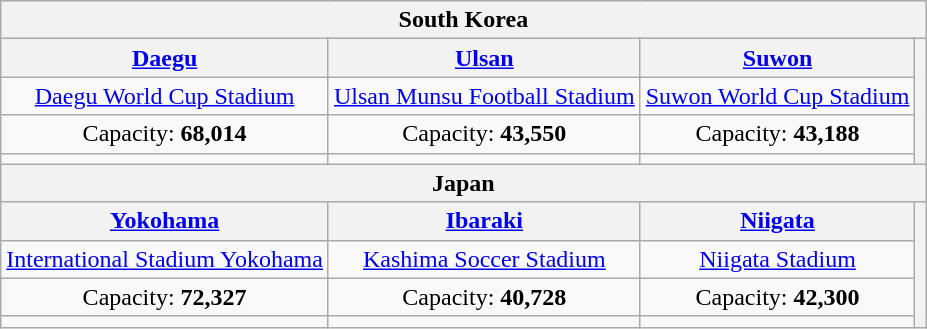<table class="wikitable" style="text-align:center">
<tr>
<th colspan="4"> South Korea</th>
</tr>
<tr>
<th><a href='#'>Daegu</a></th>
<th><a href='#'>Ulsan</a></th>
<th><a href='#'>Suwon</a></th>
<th rowspan="4"></th>
</tr>
<tr>
<td><a href='#'>Daegu World Cup Stadium</a></td>
<td><a href='#'>Ulsan Munsu Football Stadium</a></td>
<td><a href='#'>Suwon World Cup Stadium</a></td>
</tr>
<tr>
<td>Capacity: <strong>68,014</strong></td>
<td>Capacity: <strong>43,550</strong></td>
<td>Capacity: <strong>43,188</strong></td>
</tr>
<tr>
<td></td>
<td></td>
<td></td>
</tr>
<tr>
<th colspan="4"> Japan</th>
</tr>
<tr>
<th><a href='#'>Yokohama</a></th>
<th><a href='#'>Ibaraki</a></th>
<th><a href='#'>Niigata</a></th>
<th rowspan="4"></th>
</tr>
<tr>
<td><a href='#'>International Stadium Yokohama</a></td>
<td><a href='#'>Kashima Soccer Stadium</a></td>
<td><a href='#'>Niigata Stadium</a></td>
</tr>
<tr>
<td>Capacity: <strong>72,327</strong></td>
<td>Capacity: <strong>40,728</strong></td>
<td>Capacity: <strong>42,300</strong></td>
</tr>
<tr>
<td></td>
<td></td>
<td></td>
</tr>
</table>
